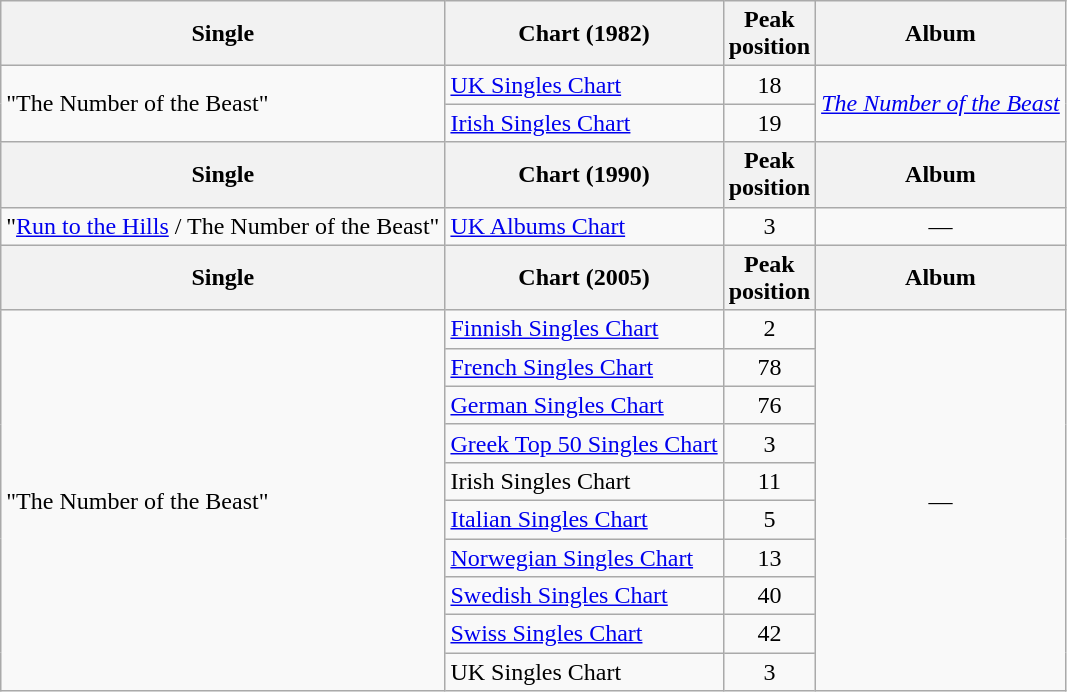<table class="wikitable sortable">
<tr>
<th>Single</th>
<th>Chart (1982)</th>
<th>Peak<br>position</th>
<th>Album</th>
</tr>
<tr>
<td rowspan="2" style="text-align:left;">"The Number of the Beast"</td>
<td align="left"><a href='#'>UK Singles Chart</a></td>
<td style="text-align:center;">18</td>
<td rowspan="2"><em><a href='#'>The Number of the Beast</a></em></td>
</tr>
<tr>
<td align="left"><a href='#'>Irish Singles Chart</a></td>
<td style="text-align:center;">19</td>
</tr>
<tr>
<th>Single</th>
<th>Chart (1990)</th>
<th>Peak<br>position</th>
<th>Album</th>
</tr>
<tr>
<td>"<a href='#'>Run to the Hills</a> / The Number of the Beast"</td>
<td><a href='#'>UK Albums Chart</a></td>
<td style="text-align:center;">3</td>
<td rowspan="1" style="text-align:center;">—</td>
</tr>
<tr>
<th>Single</th>
<th>Chart (2005)</th>
<th>Peak<br>position</th>
<th>Album</th>
</tr>
<tr>
<td rowspan="10">"The Number of the Beast"</td>
<td align="left"><a href='#'>Finnish Singles Chart</a></td>
<td style="text-align:center;">2</td>
<td rowspan="10" style="text-align:center;">—</td>
</tr>
<tr>
<td align="left"><a href='#'>French Singles Chart</a></td>
<td style="text-align:center;">78</td>
</tr>
<tr>
<td align="left"><a href='#'>German Singles Chart</a></td>
<td style="text-align:center;">76</td>
</tr>
<tr>
<td align="left"><a href='#'>Greek Top 50 Singles Chart</a></td>
<td style="text-align:center;">3</td>
</tr>
<tr>
<td align="left">Irish Singles Chart</td>
<td style="text-align:center;">11</td>
</tr>
<tr>
<td align="left"><a href='#'>Italian Singles Chart</a></td>
<td style="text-align:center;">5</td>
</tr>
<tr>
<td align="left"><a href='#'>Norwegian Singles Chart</a></td>
<td style="text-align:center;">13</td>
</tr>
<tr>
<td align="left"><a href='#'>Swedish Singles Chart</a></td>
<td style="text-align:center;">40</td>
</tr>
<tr>
<td align="left"><a href='#'>Swiss Singles Chart</a></td>
<td style="text-align:center;">42</td>
</tr>
<tr>
<td align="left">UK Singles Chart</td>
<td style="text-align:center;">3</td>
</tr>
</table>
